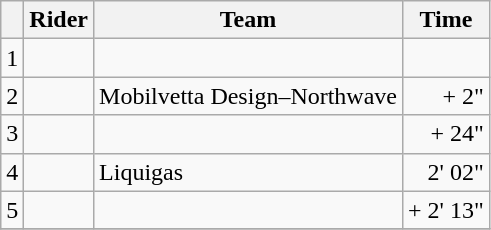<table class="wikitable">
<tr>
<th></th>
<th>Rider</th>
<th>Team</th>
<th>Time</th>
</tr>
<tr>
<td style="text-align:center;">1</td>
<td> </td>
<td></td>
<td align=right></td>
</tr>
<tr>
<td style="text-align:center;">2</td>
<td></td>
<td>Mobilvetta Design–Northwave</td>
<td align=right>+ 2"</td>
</tr>
<tr>
<td style="text-align:center;">3</td>
<td></td>
<td></td>
<td align=right>+ 24"</td>
</tr>
<tr>
<td style="text-align:center;">4</td>
<td></td>
<td>Liquigas</td>
<td align=right>2' 02"</td>
</tr>
<tr>
<td style="text-align:center;">5</td>
<td></td>
<td></td>
<td align=right>+ 2' 13"</td>
</tr>
<tr>
</tr>
</table>
